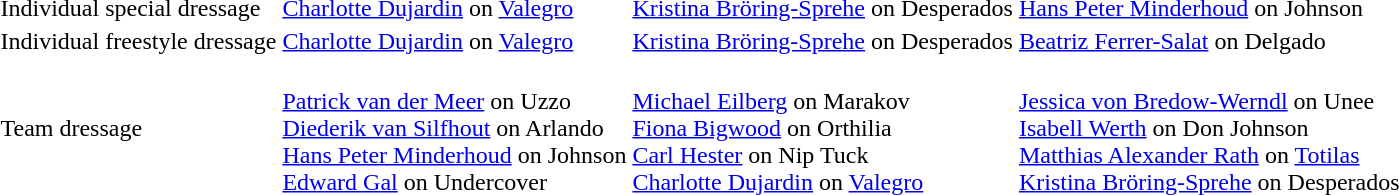<table>
<tr>
<td>Individual special dressage<br></td>
<td> <a href='#'>Charlotte Dujardin</a> on <a href='#'>Valegro</a></td>
<td> <a href='#'>Kristina Bröring-Sprehe</a> on Desperados</td>
<td> <a href='#'>Hans Peter Minderhoud</a> on Johnson</td>
</tr>
<tr>
<td>Individual freestyle dressage<br></td>
<td> <a href='#'>Charlotte Dujardin</a> on <a href='#'>Valegro</a></td>
<td> <a href='#'>Kristina Bröring-Sprehe</a> on Desperados</td>
<td> <a href='#'>Beatriz Ferrer-Salat</a> on Delgado</td>
</tr>
<tr>
<td>Team dressage<br></td>
<td><br><a href='#'>Patrick van der Meer</a> on Uzzo<br><a href='#'>Diederik van Silfhout</a> on Arlando<br><a href='#'>Hans Peter Minderhoud</a> on Johnson<br><a href='#'>Edward Gal</a> on Undercover</td>
<td><br><a href='#'>Michael Eilberg</a> on Marakov<br><a href='#'>Fiona Bigwood</a> on Orthilia<br><a href='#'>Carl Hester</a> on Nip Tuck<br><a href='#'>Charlotte Dujardin</a> on <a href='#'>Valegro</a></td>
<td><br><a href='#'>Jessica von Bredow-Werndl</a> on Unee<br><a href='#'>Isabell Werth</a> on Don Johnson<br><a href='#'>Matthias Alexander Rath</a> on <a href='#'>Totilas</a><br><a href='#'>Kristina Bröring-Sprehe</a> on Desperados</td>
</tr>
</table>
